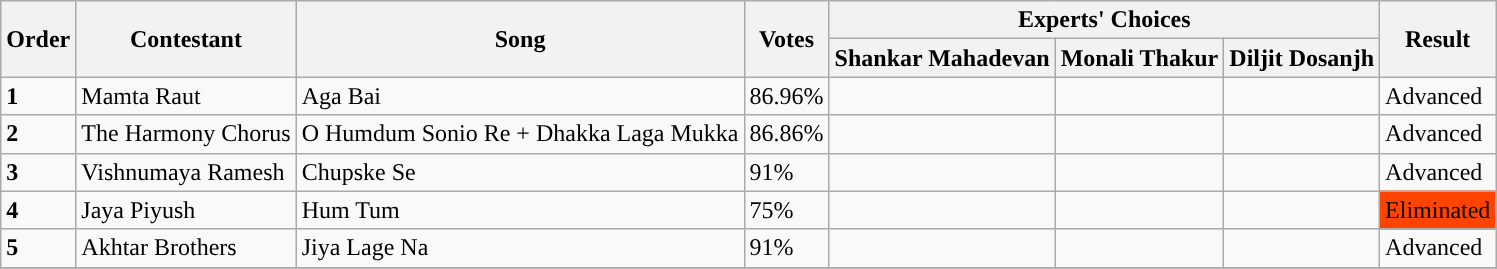<table class="wikitable sortable mw-collapsible">
<tr>
<th rowspan="2">Order</th>
<th rowspan="2">Contestant</th>
<th rowspan="2">Song</th>
<th rowspan="2">Votes</th>
<th colspan="3">Experts' Choices</th>
<th rowspan="2">Result</th>
</tr>
<tr>
<th>Shankar Mahadevan</th>
<th>Monali Thakur</th>
<th>Diljit Dosanjh</th>
</tr>
<tr>
<td><strong>1</strong></td>
<td>Mamta Raut</td>
<td>Aga Bai</td>
<td>86.96%</td>
<td></td>
<td></td>
<td></td>
<td>Advanced</td>
</tr>
<tr>
<td><strong>2</strong></td>
<td>The Harmony Chorus</td>
<td>O Humdum Sonio Re + Dhakka Laga Mukka</td>
<td>86.86%</td>
<td></td>
<td></td>
<td></td>
<td>Advanced</td>
</tr>
<tr>
<td><strong>3</strong></td>
<td>Vishnumaya Ramesh</td>
<td>Chupske Se</td>
<td>91%</td>
<td></td>
<td></td>
<td></td>
<td>Advanced</td>
</tr>
<tr>
<td><strong>4</strong></td>
<td>Jaya Piyush</td>
<td>Hum Tum</td>
<td>75%</td>
<td></td>
<td></td>
<td></td>
<td bgcolor="#ff4444'">Eliminated</td>
</tr>
<tr>
<td><strong>5</strong></td>
<td>Akhtar Brothers</td>
<td>Jiya Lage Na</td>
<td>91%</td>
<td></td>
<td></td>
<td></td>
<td>Advanced</td>
</tr>
<tr>
</tr>
</table>
